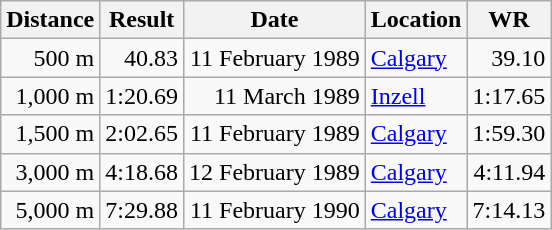<table class="wikitable">
<tr>
<th>Distance</th>
<th>Result</th>
<th>Date</th>
<th>Location</th>
<th>WR</th>
</tr>
<tr align="right">
<td>500 m</td>
<td>40.83</td>
<td>11 February 1989</td>
<td align="left"><a href='#'>Calgary</a></td>
<td>39.10</td>
</tr>
<tr align="right">
<td>1,000 m</td>
<td>1:20.69</td>
<td>11 March 1989</td>
<td align="left"><a href='#'>Inzell</a></td>
<td>1:17.65</td>
</tr>
<tr align="right">
<td>1,500 m</td>
<td>2:02.65</td>
<td>11 February 1989</td>
<td align="left"><a href='#'>Calgary</a></td>
<td>1:59.30</td>
</tr>
<tr align="right">
<td>3,000 m</td>
<td>4:18.68</td>
<td>12 February 1989</td>
<td align="left"><a href='#'>Calgary</a></td>
<td>4:11.94</td>
</tr>
<tr align="right">
<td>5,000 m</td>
<td>7:29.88</td>
<td>11 February 1990</td>
<td align="left"><a href='#'>Calgary</a></td>
<td>7:14.13</td>
</tr>
</table>
